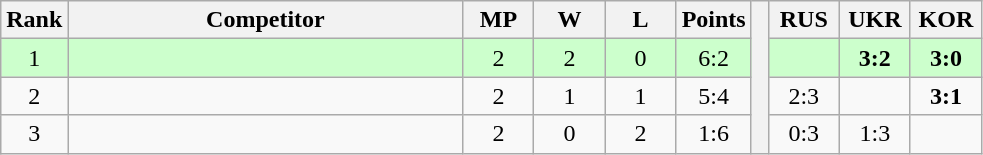<table class="wikitable" style="text-align:center">
<tr>
<th>Rank</th>
<th style="width:16em">Competitor</th>
<th style="width:2.5em">MP</th>
<th style="width:2.5em">W</th>
<th style="width:2.5em">L</th>
<th>Points</th>
<th rowspan="4"> </th>
<th style="width:2.5em">RUS</th>
<th style="width:2.5em">UKR</th>
<th style="width:2.5em">KOR</th>
</tr>
<tr style="background:#cfc;">
<td>1</td>
<td style="text-align:left"></td>
<td>2</td>
<td>2</td>
<td>0</td>
<td>6:2</td>
<td></td>
<td><strong>3:2</strong></td>
<td><strong>3:0</strong></td>
</tr>
<tr>
<td>2</td>
<td style="text-align:left"></td>
<td>2</td>
<td>1</td>
<td>1</td>
<td>5:4</td>
<td>2:3</td>
<td></td>
<td><strong>3:1</strong></td>
</tr>
<tr>
<td>3</td>
<td style="text-align:left"></td>
<td>2</td>
<td>0</td>
<td>2</td>
<td>1:6</td>
<td>0:3</td>
<td>1:3</td>
<td></td>
</tr>
</table>
